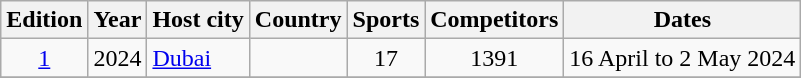<table class="wikitable">
<tr>
<th>Edition</th>
<th>Year</th>
<th>Host city</th>
<th>Country</th>
<th>Sports</th>
<th>Competitors</th>
<th>Dates</th>
</tr>
<tr>
<td align=center><a href='#'>1</a></td>
<td align=center>2024</td>
<td><a href='#'>Dubai</a></td>
<td></td>
<td align="center">17</td>
<td align="center">1391</td>
<td align="left">16 April to 2 May 2024</td>
</tr>
<tr>
</tr>
</table>
